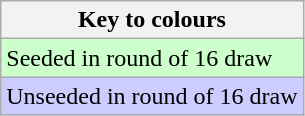<table class="wikitable">
<tr>
<th>Key to colours</th>
</tr>
<tr bgcolor="#ccffcc">
<td>Seeded in round of 16 draw</td>
</tr>
<tr bgcolor="#ccccff">
<td>Unseeded in round of 16 draw</td>
</tr>
</table>
